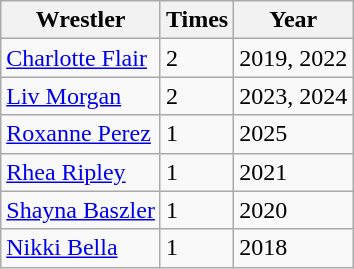<table class="wikitable sortable">
<tr>
<th>Wrestler</th>
<th>Times</th>
<th>Year</th>
</tr>
<tr>
<td><a href='#'>Charlotte Flair</a></td>
<td rowspan=“2”>2</td>
<td>2019, 2022</td>
</tr>
<tr>
<td><a href='#'>Liv Morgan</a></td>
<td>2</td>
<td>2023, 2024</td>
</tr>
<tr>
<td><a href='#'>Roxanne Perez</a></td>
<td>1</td>
<td>2025</td>
</tr>
<tr>
<td><a href='#'>Rhea Ripley</a></td>
<td>1</td>
<td>2021</td>
</tr>
<tr>
<td><a href='#'>Shayna Baszler</a></td>
<td>1</td>
<td>2020</td>
</tr>
<tr>
<td><a href='#'>Nikki Bella</a></td>
<td>1</td>
<td>2018</td>
</tr>
</table>
